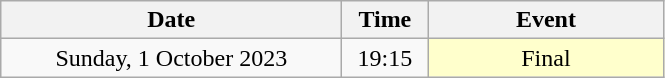<table class = "wikitable" style="text-align:center;">
<tr>
<th width=220>Date</th>
<th width=50>Time</th>
<th width=150>Event</th>
</tr>
<tr>
<td>Sunday, 1 October 2023</td>
<td>19:15</td>
<td bgcolor=ffffcc>Final</td>
</tr>
</table>
